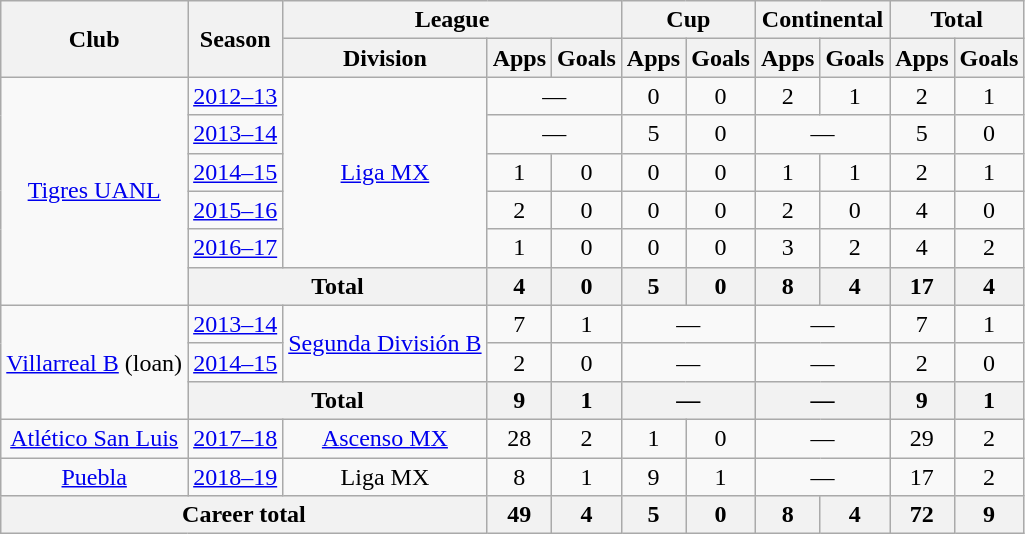<table class="wikitable" style="text-align:center">
<tr>
<th rowspan="2">Club</th>
<th rowspan="2">Season</th>
<th colspan="3">League</th>
<th colspan="2">Cup</th>
<th colspan="2">Continental</th>
<th colspan="2">Total</th>
</tr>
<tr>
<th>Division</th>
<th>Apps</th>
<th>Goals</th>
<th>Apps</th>
<th>Goals</th>
<th>Apps</th>
<th>Goals</th>
<th>Apps</th>
<th>Goals</th>
</tr>
<tr>
<td rowspan="6"><a href='#'>Tigres UANL</a></td>
<td><a href='#'>2012–13</a></td>
<td rowspan="5"><a href='#'>Liga MX</a></td>
<td colspan="2">—</td>
<td>0</td>
<td>0</td>
<td>2</td>
<td>1</td>
<td>2</td>
<td>1</td>
</tr>
<tr>
<td><a href='#'>2013–14</a></td>
<td colspan="2">—</td>
<td>5</td>
<td>0</td>
<td colspan="2">—</td>
<td>5</td>
<td>0</td>
</tr>
<tr>
<td><a href='#'>2014–15</a></td>
<td>1</td>
<td>0</td>
<td>0</td>
<td>0</td>
<td>1</td>
<td>1</td>
<td>2</td>
<td>1</td>
</tr>
<tr>
<td><a href='#'>2015–16</a></td>
<td>2</td>
<td>0</td>
<td>0</td>
<td>0</td>
<td>2</td>
<td>0</td>
<td>4</td>
<td>0</td>
</tr>
<tr>
<td><a href='#'>2016–17</a></td>
<td>1</td>
<td>0</td>
<td>0</td>
<td>0</td>
<td>3</td>
<td>2</td>
<td>4</td>
<td>2</td>
</tr>
<tr>
<th colspan="2">Total</th>
<th>4</th>
<th>0</th>
<th>5</th>
<th>0</th>
<th>8</th>
<th>4</th>
<th>17</th>
<th>4</th>
</tr>
<tr>
<td rowspan="3"><a href='#'>Villarreal B</a> (loan)</td>
<td><a href='#'>2013–14</a></td>
<td rowspan="2"><a href='#'>Segunda División B</a></td>
<td>7</td>
<td>1</td>
<td colspan="2">—</td>
<td colspan="2">—</td>
<td>7</td>
<td>1</td>
</tr>
<tr>
<td><a href='#'>2014–15</a></td>
<td>2</td>
<td>0</td>
<td colspan="2">—</td>
<td colspan="2">—</td>
<td>2</td>
<td>0</td>
</tr>
<tr>
<th colspan="2">Total</th>
<th>9</th>
<th>1</th>
<th colspan="2">—</th>
<th colspan="2">—</th>
<th>9</th>
<th>1</th>
</tr>
<tr>
<td><a href='#'>Atlético San Luis</a></td>
<td><a href='#'>2017–18</a></td>
<td><a href='#'>Ascenso MX</a></td>
<td>28</td>
<td>2</td>
<td>1</td>
<td>0</td>
<td colspan="2">—</td>
<td>29</td>
<td>2</td>
</tr>
<tr>
<td><a href='#'>Puebla</a></td>
<td><a href='#'>2018–19</a></td>
<td>Liga MX</td>
<td>8</td>
<td>1</td>
<td>9</td>
<td>1</td>
<td colspan="2">—</td>
<td>17</td>
<td>2</td>
</tr>
<tr>
<th colspan="3">Career total</th>
<th>49</th>
<th>4</th>
<th>5</th>
<th>0</th>
<th>8</th>
<th>4</th>
<th>72</th>
<th>9</th>
</tr>
</table>
